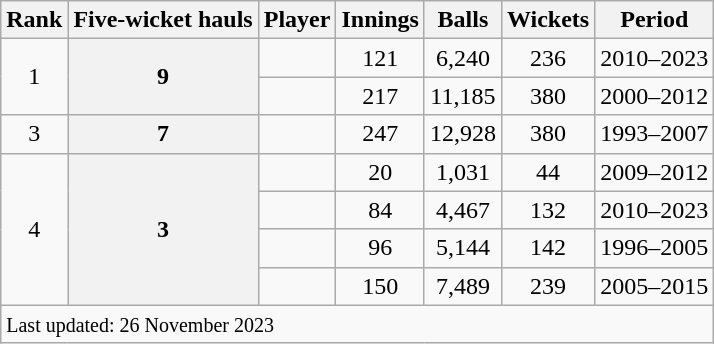<table class="wikitable plainrowheaders sortable">
<tr>
<th scope=col>Rank</th>
<th scope=col>Five-wicket hauls</th>
<th scope=col>Player</th>
<th scope=col>Innings</th>
<th scope=col>Balls</th>
<th scope=col>Wickets</th>
<th scope=col>Period</th>
</tr>
<tr>
<td align=center rowspan=2>1</td>
<th scope=row style=text-align:center; rowspan=2>9</th>
<td></td>
<td align=center>121</td>
<td align=center>6,240</td>
<td align=center>236</td>
<td>2010–2023</td>
</tr>
<tr>
<td></td>
<td align=center>217</td>
<td align=center>11,185</td>
<td align=center>380</td>
<td>2000–2012</td>
</tr>
<tr>
<td align=center>3</td>
<th scope=row style=text-align:center;>7</th>
<td></td>
<td align=center>247</td>
<td align=center>12,928</td>
<td align=center>380</td>
<td>1993–2007</td>
</tr>
<tr>
<td align=center rowspan=4>4</td>
<th scope=row style=text-align:center; rowspan=4>3</th>
<td></td>
<td align=center>20</td>
<td align=center>1,031</td>
<td align=center>44</td>
<td>2009–2012</td>
</tr>
<tr>
<td></td>
<td align=center>84</td>
<td align=center>4,467</td>
<td align=center>132</td>
<td>2010–2023</td>
</tr>
<tr>
<td></td>
<td align=center>96</td>
<td align=center>5,144</td>
<td align=center>142</td>
<td>1996–2005</td>
</tr>
<tr>
<td></td>
<td align=center>150</td>
<td align=center>7,489</td>
<td align=center>239</td>
<td>2005–2015</td>
</tr>
<tr class=sortbottom>
<td colspan=7><small>Last updated: 26 November 2023</small></td>
</tr>
</table>
